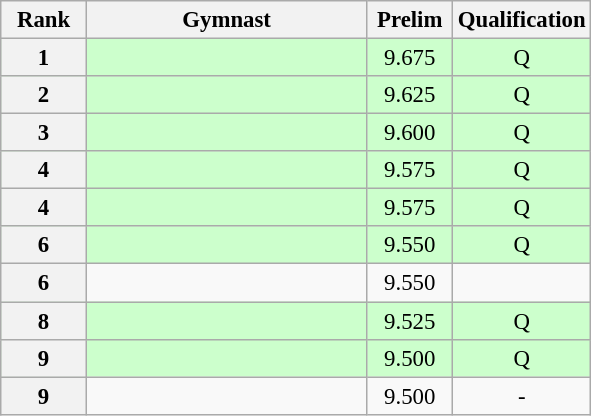<table class="wikitable sortable" style="text-align:center; font-size:95%">
<tr>
<th scope="col" style="width:50px;">Rank</th>
<th scope="col" style="width:180px;">Gymnast</th>
<th scope="col" style="width:50px;">Prelim</th>
<th scope="col" style="width:10px;">Qualification</th>
</tr>
<tr bgcolor=ccffcc>
<th scope=row style="text-align:center">1</th>
<td style="text-align:left;"></td>
<td>9.675</td>
<td>Q</td>
</tr>
<tr bgcolor=ccffcc>
<th scope=row style="text-align:center">2</th>
<td style="text-align:left;"></td>
<td>9.625</td>
<td>Q</td>
</tr>
<tr bgcolor=ccffcc>
<th scope=row style="text-align:center">3</th>
<td style="text-align:left;"></td>
<td>9.600</td>
<td>Q</td>
</tr>
<tr bgcolor=ccffcc>
<th scope=row style="text-align:center">4</th>
<td style="text-align:left;"></td>
<td>9.575</td>
<td>Q</td>
</tr>
<tr bgcolor=ccffcc>
<th scope=row style="text-align:center">4</th>
<td style="text-align:left;"></td>
<td>9.575</td>
<td>Q</td>
</tr>
<tr bgcolor=ccffcc>
<th scope=row style="text-align:center">6</th>
<td style="text-align:left;"></td>
<td>9.550</td>
<td>Q</td>
</tr>
<tr>
<th scope=row style="text-align:center">6</th>
<td style="text-align:left;"></td>
<td>9.550</td>
<td></td>
</tr>
<tr bgcolor=ccffcc>
<th scope=row style="text-align:center">8</th>
<td style="text-align:left;"></td>
<td>9.525</td>
<td>Q</td>
</tr>
<tr bgcolor=ccffcc>
<th scope=row style="text-align:center">9</th>
<td style="text-align:left;"></td>
<td>9.500</td>
<td>Q</td>
</tr>
<tr>
<th scope=row style="text-align:center">9</th>
<td style="text-align:left;"></td>
<td>9.500</td>
<td>-</td>
</tr>
</table>
